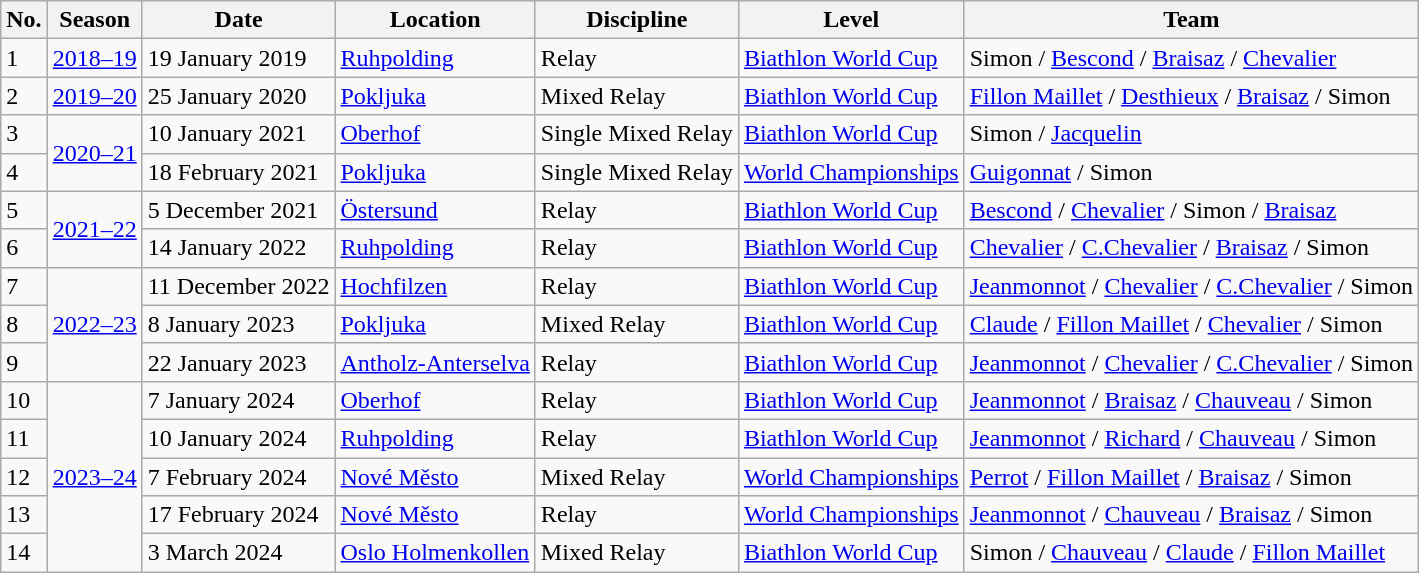<table class="wikitable sortable">
<tr>
<th>No.</th>
<th>Season</th>
<th>Date</th>
<th>Location</th>
<th>Discipline</th>
<th>Level</th>
<th>Team</th>
</tr>
<tr>
<td>1</td>
<td rowspan=1><a href='#'>2018–19</a></td>
<td>19 January 2019</td>
<td align=left> <a href='#'>Ruhpolding</a></td>
<td>Relay</td>
<td><a href='#'>Biathlon World Cup</a></td>
<td>Simon / <a href='#'>Bescond</a> / <a href='#'>Braisaz</a> / <a href='#'>Chevalier</a></td>
</tr>
<tr>
<td>2</td>
<td rowspan=1><a href='#'>2019–20</a></td>
<td>25 January 2020</td>
<td align=left> <a href='#'>Pokljuka</a></td>
<td>Mixed Relay</td>
<td><a href='#'>Biathlon World Cup</a></td>
<td><a href='#'>Fillon Maillet</a> / <a href='#'>Desthieux</a> / <a href='#'>Braisaz</a> / Simon</td>
</tr>
<tr>
<td>3</td>
<td rowspan=2><a href='#'>2020–21</a></td>
<td>10 January 2021</td>
<td align=left> <a href='#'>Oberhof</a></td>
<td>Single Mixed Relay</td>
<td><a href='#'>Biathlon World Cup</a></td>
<td>Simon / <a href='#'>Jacquelin</a></td>
</tr>
<tr>
<td>4</td>
<td>18 February 2021</td>
<td align=left> <a href='#'>Pokljuka</a></td>
<td>Single Mixed Relay</td>
<td><a href='#'>World Championships</a></td>
<td><a href='#'>Guigonnat</a> / Simon</td>
</tr>
<tr>
<td>5</td>
<td rowspan=2><a href='#'>2021–22</a></td>
<td>5 December 2021</td>
<td> <a href='#'>Östersund</a></td>
<td>Relay</td>
<td><a href='#'>Biathlon World Cup</a></td>
<td><a href='#'>Bescond</a> / <a href='#'>Chevalier</a> / Simon / <a href='#'>Braisaz</a></td>
</tr>
<tr>
<td>6</td>
<td>14 January 2022</td>
<td> <a href='#'>Ruhpolding</a></td>
<td>Relay</td>
<td><a href='#'>Biathlon World Cup</a></td>
<td><a href='#'>Chevalier</a> / <a href='#'>C.Chevalier</a> / <a href='#'>Braisaz</a> / Simon</td>
</tr>
<tr>
<td>7</td>
<td rowspan=3><a href='#'>2022–23</a></td>
<td>11 December 2022</td>
<td> <a href='#'>Hochfilzen</a></td>
<td>Relay</td>
<td><a href='#'>Biathlon World Cup</a></td>
<td><a href='#'>Jeanmonnot</a> / <a href='#'>Chevalier</a> / <a href='#'>C.Chevalier</a> / Simon</td>
</tr>
<tr>
<td>8</td>
<td>8 January 2023</td>
<td> <a href='#'>Pokljuka</a></td>
<td>Mixed Relay</td>
<td><a href='#'>Biathlon World Cup</a></td>
<td><a href='#'>Claude</a> / <a href='#'>Fillon Maillet</a> / <a href='#'>Chevalier</a> / Simon</td>
</tr>
<tr>
<td>9</td>
<td>22 January 2023</td>
<td> <a href='#'>Antholz-Anterselva</a></td>
<td>Relay</td>
<td><a href='#'>Biathlon World Cup</a></td>
<td><a href='#'>Jeanmonnot</a> / <a href='#'>Chevalier</a> / <a href='#'>C.Chevalier</a> / Simon</td>
</tr>
<tr>
<td>10</td>
<td rowspan=5><a href='#'>2023–24</a></td>
<td>7 January 2024</td>
<td> <a href='#'>Oberhof</a></td>
<td>Relay</td>
<td><a href='#'>Biathlon World Cup</a></td>
<td><a href='#'>Jeanmonnot</a> / <a href='#'>Braisaz</a> / <a href='#'>Chauveau</a> / Simon</td>
</tr>
<tr>
<td>11</td>
<td>10 January 2024</td>
<td> <a href='#'>Ruhpolding</a></td>
<td>Relay</td>
<td><a href='#'>Biathlon World Cup</a></td>
<td><a href='#'>Jeanmonnot</a> / <a href='#'>Richard</a> / <a href='#'>Chauveau</a> / Simon</td>
</tr>
<tr>
<td>12</td>
<td>7 February 2024</td>
<td> <a href='#'>Nové Město</a></td>
<td>Mixed Relay</td>
<td><a href='#'>World Championships</a></td>
<td><a href='#'>Perrot</a> / <a href='#'>Fillon Maillet</a> / <a href='#'>Braisaz</a> / Simon</td>
</tr>
<tr>
<td>13</td>
<td>17 February 2024</td>
<td> <a href='#'>Nové Město</a></td>
<td>Relay</td>
<td><a href='#'>World Championships</a></td>
<td><a href='#'>Jeanmonnot</a> / <a href='#'>Chauveau</a> / <a href='#'>Braisaz</a> / Simon</td>
</tr>
<tr>
<td>14</td>
<td>3 March 2024</td>
<td> <a href='#'>Oslo Holmenkollen</a></td>
<td>Mixed Relay</td>
<td><a href='#'>Biathlon World Cup</a></td>
<td>Simon / <a href='#'>Chauveau</a> / <a href='#'>Claude</a> / <a href='#'>Fillon Maillet</a></td>
</tr>
</table>
